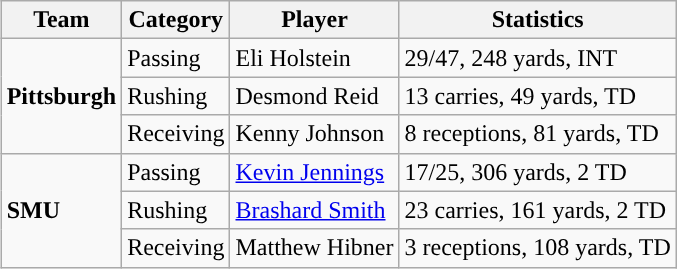<table class="wikitable" style="float: right;">
<tr>
<th>Team</th>
<th>Category</th>
<th>Player</th>
<th>Statistics</th>
</tr>
<tr>
<td rowspan=3><strong>Pittsburgh</strong></td>
<td>Passing</td>
<td>Eli Holstein</td>
<td>29/47, 248 yards, INT</td>
</tr>
<tr>
<td>Rushing</td>
<td>Desmond Reid</td>
<td>13 carries, 49 yards, TD</td>
</tr>
<tr>
<td>Receiving</td>
<td>Kenny Johnson</td>
<td>8 receptions, 81 yards, TD</td>
</tr>
<tr>
<td rowspan=3><strong>SMU</strong></td>
<td>Passing</td>
<td><a href='#'>Kevin Jennings</a></td>
<td>17/25, 306 yards, 2 TD</td>
</tr>
<tr>
<td>Rushing</td>
<td><a href='#'>Brashard Smith</a></td>
<td>23 carries, 161 yards, 2 TD</td>
</tr>
<tr>
<td>Receiving</td>
<td>Matthew Hibner</td>
<td>3 receptions, 108 yards, TD</td>
</tr>
</table>
